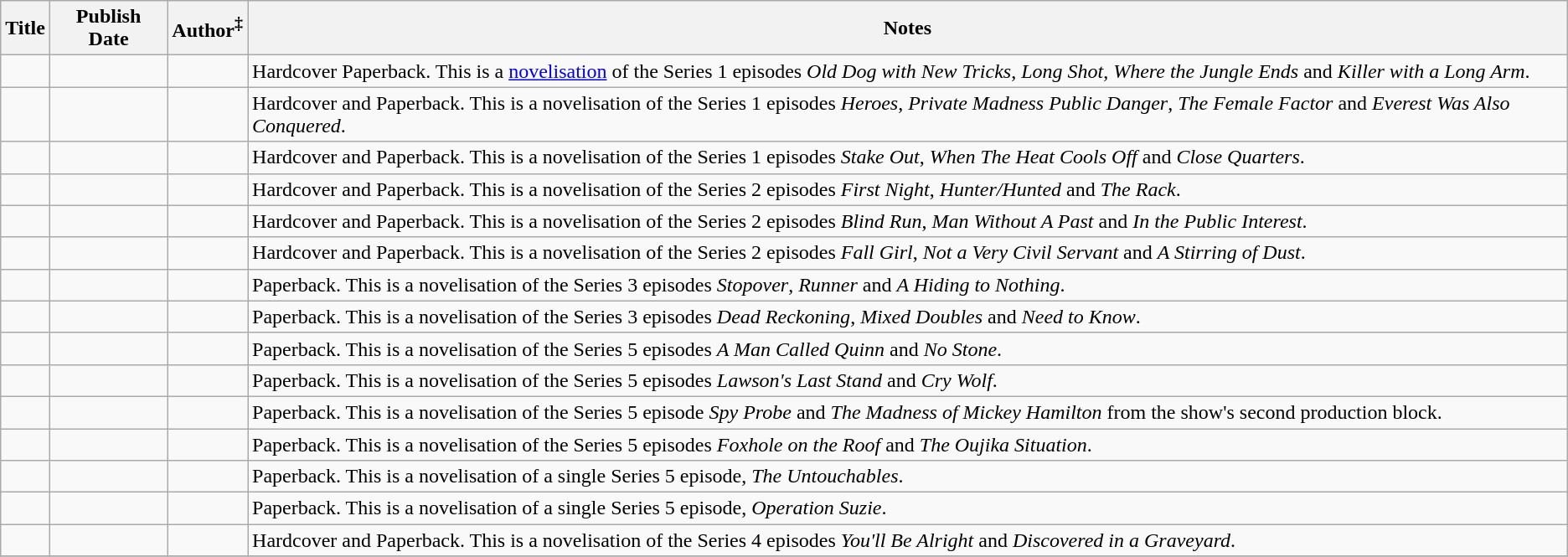<table class="wikitable">
<tr>
<th>Title</th>
<th>Publish Date</th>
<th>Author<sup>‡</sup></th>
<th>Notes</th>
</tr>
<tr>
<td></td>
<td></td>
<td></td>
<td>Hardcover Paperback. This is a <a href='#'>novelisation</a> of the Series 1 episodes <em>Old Dog with New Tricks</em>, <em>Long Shot</em>, <em>Where the Jungle Ends</em> and <em>Killer with a Long Arm</em>.</td>
</tr>
<tr>
<td></td>
<td></td>
<td></td>
<td>Hardcover and Paperback. This is a novelisation of the Series 1 episodes <em>Heroes</em>, <em>Private Madness Public Danger</em>, <em>The Female Factor</em> and <em>Everest Was Also Conquered</em>.</td>
</tr>
<tr>
<td></td>
<td></td>
<td></td>
<td>Hardcover and Paperback.  This is a novelisation of the Series 1 episodes <em>Stake Out</em>, <em>When The Heat Cools Off</em> and <em>Close Quarters</em>.</td>
</tr>
<tr>
<td></td>
<td></td>
<td></td>
<td>Hardcover and Paperback. This is a novelisation of the Series 2 episodes <em>First Night</em>, <em>Hunter/Hunted</em> and <em>The Rack</em>.</td>
</tr>
<tr>
<td></td>
<td></td>
<td></td>
<td>Hardcover and Paperback.  This is a novelisation of the Series 2 episodes <em>Blind Run</em>, <em>Man Without A Past</em> and <em>In the Public Interest</em>.</td>
</tr>
<tr>
<td></td>
<td></td>
<td></td>
<td>Hardcover and Paperback. This is a novelisation of the Series 2 episodes <em>Fall Girl</em>, <em>Not a Very Civil Servant</em> and <em>A Stirring of Dust</em>.</td>
</tr>
<tr>
<td></td>
<td></td>
<td></td>
<td>Paperback.  This is a novelisation of the Series 3 episodes <em>Stopover</em>, <em>Runner</em> and <em>A Hiding to Nothing</em>.</td>
</tr>
<tr>
<td></td>
<td></td>
<td></td>
<td>Paperback.  This is a novelisation of the Series 3 episodes <em>Dead Reckoning</em>, <em>Mixed Doubles</em> and <em>Need to Know</em>.</td>
</tr>
<tr>
<td></td>
<td></td>
<td></td>
<td>Paperback. This is a novelisation of the Series 5 episodes <em>A Man Called Quinn</em> and <em>No Stone</em>.</td>
</tr>
<tr>
<td></td>
<td></td>
<td></td>
<td>Paperback. This is a novelisation of the Series 5 episodes <em>Lawson's Last Stand</em> and <em>Cry Wolf</em>.</td>
</tr>
<tr>
<td></td>
<td></td>
<td></td>
<td>Paperback. This is a novelisation of the Series 5 episode <em>Spy Probe</em> and <em>The Madness of Mickey Hamilton</em> from the show's second production block.</td>
</tr>
<tr>
<td></td>
<td></td>
<td></td>
<td>Paperback. This is a novelisation of the Series 5 episodes <em>Foxhole on the Roof</em> and <em>The Oujika Situation</em>.</td>
</tr>
<tr>
<td></td>
<td></td>
<td></td>
<td>Paperback. This is a novelisation of a single Series 5 episode, <em>The Untouchables</em>.</td>
</tr>
<tr>
<td></td>
<td></td>
<td></td>
<td>Paperback. This is a novelisation of a single Series 5 episode, <em>Operation Suzie</em>.</td>
</tr>
<tr>
<td></td>
<td></td>
<td></td>
<td>Hardcover and Paperback. This is a novelisation of the Series 4 episodes <em>You'll Be Alright</em> and <em>Discovered in a Graveyard</em>.</td>
</tr>
<tr>
</tr>
</table>
